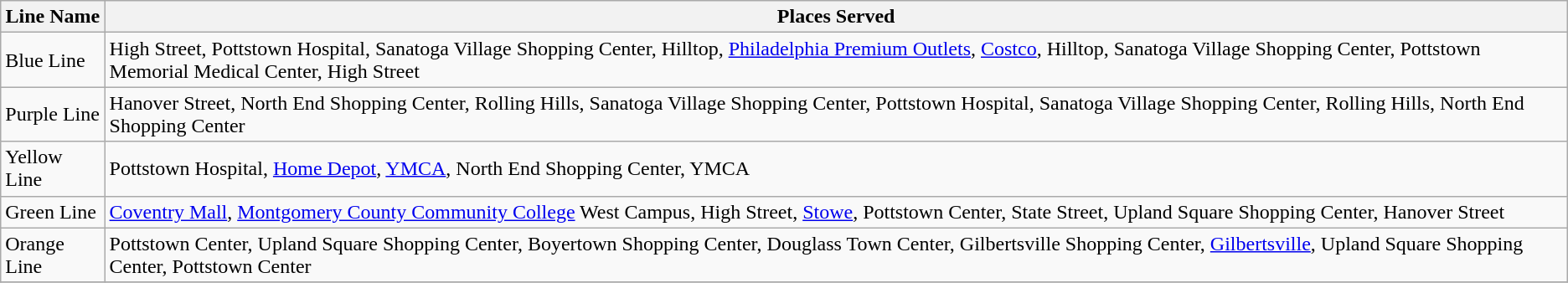<table class=wikitable>
<tr>
<th>Line Name</th>
<th>Places Served</th>
</tr>
<tr>
<td>Blue Line</td>
<td>High Street, Pottstown Hospital, Sanatoga Village Shopping Center, Hilltop, <a href='#'>Philadelphia Premium Outlets</a>, <a href='#'>Costco</a>, Hilltop, Sanatoga Village Shopping Center, Pottstown Memorial Medical Center, High Street</td>
</tr>
<tr>
<td>Purple Line</td>
<td>Hanover Street, North End Shopping Center, Rolling Hills, Sanatoga Village Shopping Center, Pottstown Hospital, Sanatoga Village Shopping Center, Rolling Hills, North End Shopping Center</td>
</tr>
<tr>
<td>Yellow Line</td>
<td>Pottstown Hospital, <a href='#'>Home Depot</a>, <a href='#'>YMCA</a>, North End Shopping Center, YMCA</td>
</tr>
<tr>
<td>Green Line</td>
<td><a href='#'>Coventry Mall</a>, <a href='#'>Montgomery County Community College</a> West Campus, High Street, <a href='#'>Stowe</a>, Pottstown Center, State Street, Upland Square Shopping Center, Hanover Street</td>
</tr>
<tr>
<td>Orange Line</td>
<td>Pottstown Center, Upland Square Shopping Center, Boyertown Shopping Center, Douglass Town Center, Gilbertsville Shopping Center, <a href='#'>Gilbertsville</a>, Upland Square Shopping Center, Pottstown Center</td>
</tr>
<tr>
</tr>
</table>
